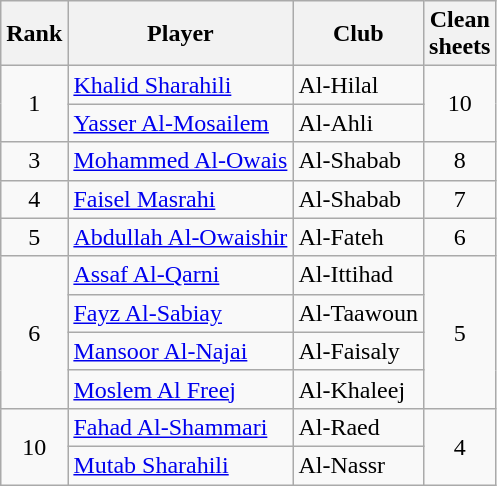<table class="wikitable" style="text-align:center">
<tr>
<th>Rank</th>
<th>Player</th>
<th>Club</th>
<th>Clean<br>sheets</th>
</tr>
<tr>
<td rowspan=2>1</td>
<td align="left"> <a href='#'>Khalid Sharahili</a></td>
<td align="left">Al-Hilal</td>
<td rowspan=2>10</td>
</tr>
<tr>
<td align="left"> <a href='#'>Yasser Al-Mosailem</a></td>
<td align="left">Al-Ahli</td>
</tr>
<tr>
<td>3</td>
<td align="left"> <a href='#'>Mohammed Al-Owais</a></td>
<td align="left">Al-Shabab</td>
<td>8</td>
</tr>
<tr>
<td>4</td>
<td align="left"> <a href='#'>Faisel Masrahi</a></td>
<td align="left">Al-Shabab</td>
<td>7</td>
</tr>
<tr>
<td>5</td>
<td align="left"> <a href='#'>Abdullah Al-Owaishir</a></td>
<td align="left">Al-Fateh</td>
<td>6</td>
</tr>
<tr>
<td rowspan=4>6</td>
<td align="left"> <a href='#'>Assaf Al-Qarni</a></td>
<td align="left">Al-Ittihad</td>
<td rowspan=4>5</td>
</tr>
<tr>
<td align="left"> <a href='#'>Fayz Al-Sabiay</a></td>
<td align="left">Al-Taawoun</td>
</tr>
<tr>
<td align="left"> <a href='#'>Mansoor Al-Najai</a></td>
<td align="left">Al-Faisaly</td>
</tr>
<tr>
<td align="left"> <a href='#'>Moslem Al Freej</a></td>
<td align="left">Al-Khaleej</td>
</tr>
<tr>
<td rowspan=2>10</td>
<td align="left"> <a href='#'>Fahad Al-Shammari</a></td>
<td align="left">Al-Raed</td>
<td rowspan=2>4</td>
</tr>
<tr>
<td align="left"> <a href='#'>Mutab Sharahili</a></td>
<td align="left">Al-Nassr</td>
</tr>
</table>
